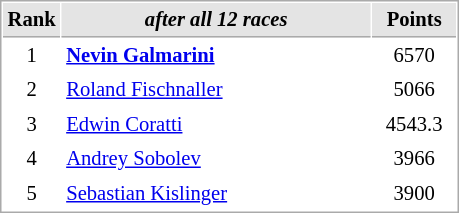<table cellspacing="1" cellpadding="3" style="border:1px solid #aaa; font-size:86%;">
<tr style="background:#e4e4e4;">
<th style="border-bottom:1px solid #aaa; width:10px;">Rank</th>
<th style="border-bottom:1px solid #aaa; width:200px;"><em>after all 12 races</em></th>
<th style="border-bottom:1px solid #aaa; width:50px;">Points</th>
</tr>
<tr>
<td align=center>1</td>
<td><strong> <a href='#'>Nevin Galmarini</a></strong></td>
<td align=center>6570</td>
</tr>
<tr>
<td align=center>2</td>
<td> <a href='#'>Roland Fischnaller</a></td>
<td align=center>5066</td>
</tr>
<tr>
<td align=center>3</td>
<td> <a href='#'>Edwin Coratti</a></td>
<td align=center>4543.3</td>
</tr>
<tr>
<td align=center>4</td>
<td> <a href='#'>Andrey Sobolev</a></td>
<td align=center>3966</td>
</tr>
<tr>
<td align=center>5</td>
<td> <a href='#'>Sebastian Kislinger</a></td>
<td align=center>3900</td>
</tr>
</table>
